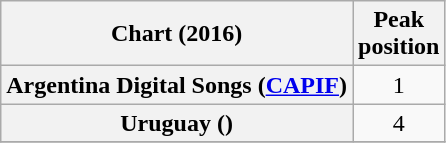<table class="wikitable sortable plainrowheaders" style="text-align:center">
<tr>
<th scope="col">Chart (2016)</th>
<th scope="col">Peak<br> position</th>
</tr>
<tr>
<th scope="row">Argentina Digital Songs (<a href='#'>CAPIF</a>)</th>
<td>1</td>
</tr>
<tr>
<th scope="row">Uruguay ()</th>
<td>4</td>
</tr>
<tr>
</tr>
</table>
